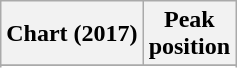<table class="wikitable sortable plainrowheaders" style="text-align:center">
<tr>
<th scope="col">Chart (2017)</th>
<th scope="col">Peak<br> position</th>
</tr>
<tr>
</tr>
<tr>
</tr>
</table>
